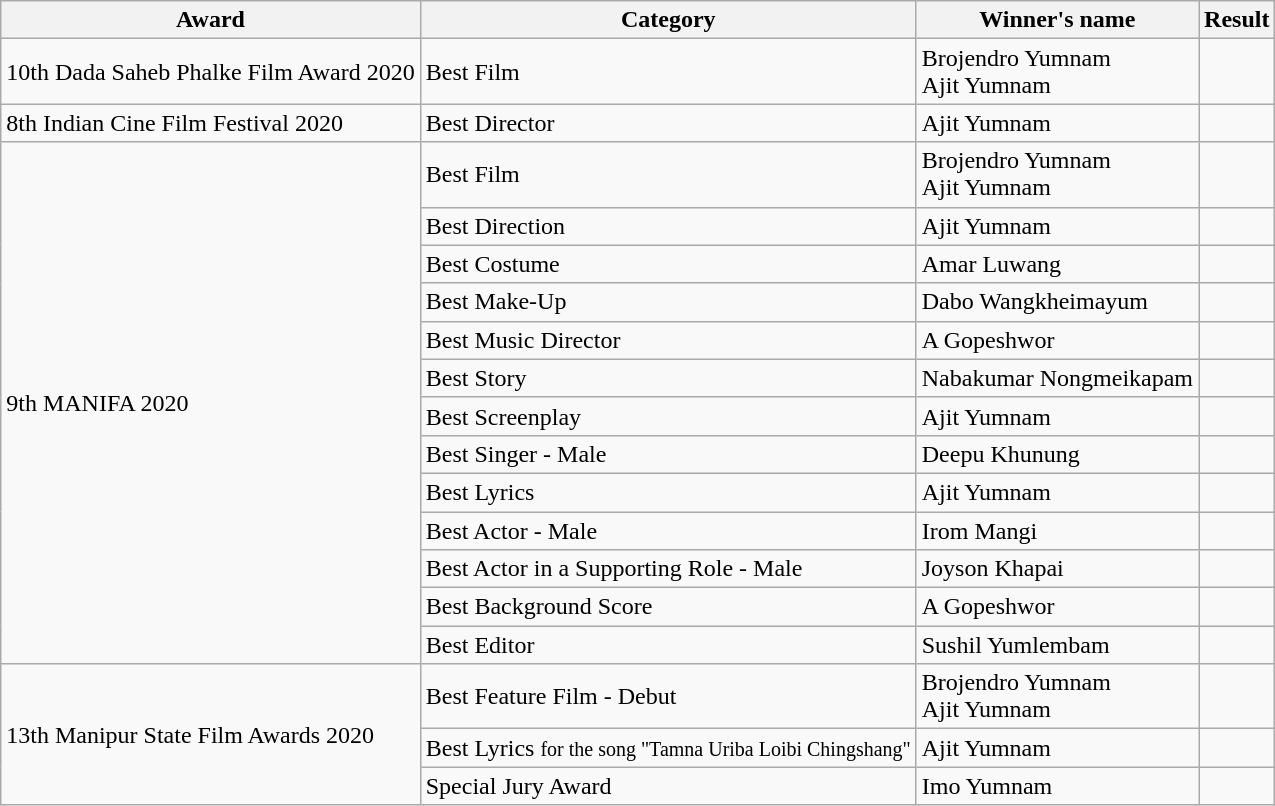<table class="wikitable sortable">
<tr>
<th>Award</th>
<th>Category</th>
<th>Winner's name</th>
<th>Result</th>
</tr>
<tr>
<td rowspan="1">10th Dada Saheb Phalke Film Award 2020</td>
<td>Best Film</td>
<td>Brojendro Yumnam<br>Ajit Yumnam</td>
<td></td>
</tr>
<tr>
<td rowspan="1">8th Indian Cine Film Festival 2020</td>
<td>Best Director</td>
<td>Ajit Yumnam</td>
<td></td>
</tr>
<tr>
<td rowspan="13">9th MANIFA 2020</td>
<td>Best Film</td>
<td>Brojendro Yumnam<br>Ajit Yumnam</td>
<td></td>
</tr>
<tr>
<td>Best Direction</td>
<td>Ajit Yumnam</td>
<td></td>
</tr>
<tr>
<td>Best Costume</td>
<td>Amar Luwang</td>
<td></td>
</tr>
<tr>
<td>Best Make-Up</td>
<td>Dabo Wangkheimayum</td>
<td></td>
</tr>
<tr>
<td>Best Music Director</td>
<td>A Gopeshwor</td>
<td></td>
</tr>
<tr>
<td>Best Story</td>
<td>Nabakumar Nongmeikapam</td>
<td></td>
</tr>
<tr>
<td>Best Screenplay</td>
<td>Ajit Yumnam</td>
<td></td>
</tr>
<tr>
<td>Best Singer - Male</td>
<td>Deepu Khunung</td>
<td></td>
</tr>
<tr>
<td>Best Lyrics</td>
<td>Ajit Yumnam</td>
<td></td>
</tr>
<tr>
<td>Best Actor - Male</td>
<td>Irom Mangi</td>
<td></td>
</tr>
<tr>
<td>Best Actor in a Supporting Role - Male</td>
<td>Joyson Khapai</td>
<td></td>
</tr>
<tr>
<td>Best Background Score</td>
<td>A Gopeshwor</td>
<td></td>
</tr>
<tr>
<td>Best Editor</td>
<td>Sushil Yumlembam</td>
<td></td>
</tr>
<tr>
<td rowspan="3">13th Manipur State Film Awards 2020</td>
<td>Best Feature Film - Debut</td>
<td>Brojendro Yumnam<br>Ajit Yumnam</td>
<td></td>
</tr>
<tr>
<td>Best Lyrics <small>for the song "Tamna Uriba Loibi Chingshang"</small></td>
<td>Ajit Yumnam</td>
<td></td>
</tr>
<tr>
<td>Special Jury Award</td>
<td>Imo Yumnam</td>
<td></td>
</tr>
</table>
